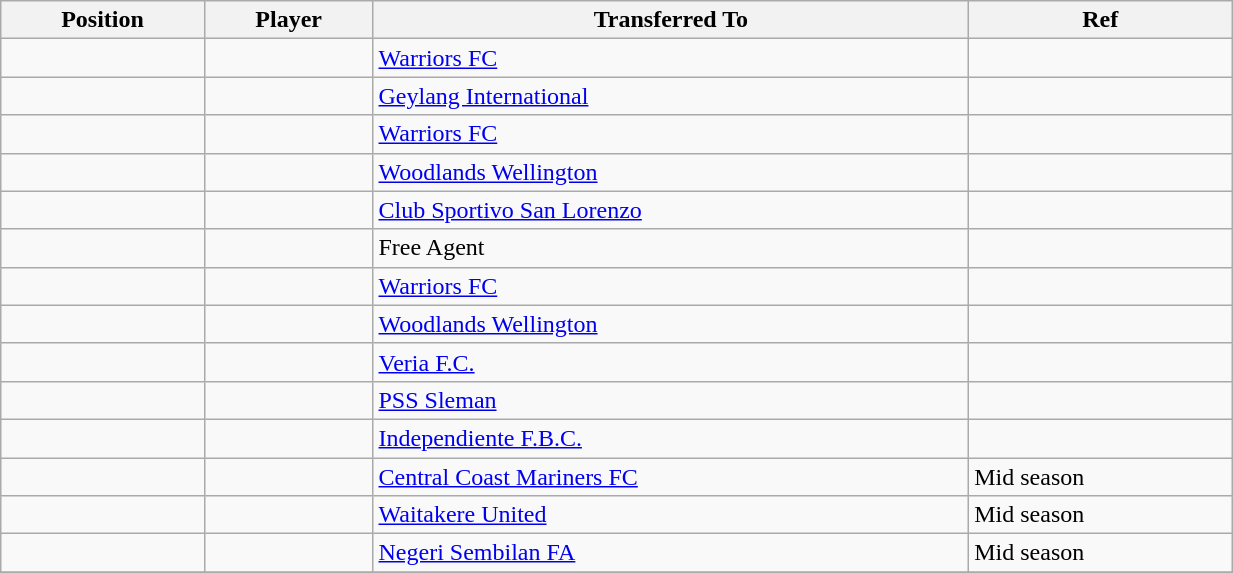<table class="wikitable sortable" style="width:65%; text-align:center; font-size:100%; text-align:left;">
<tr>
<th><strong>Position</strong></th>
<th><strong>Player</strong></th>
<th><strong>Transferred To</strong></th>
<th><strong>Ref</strong></th>
</tr>
<tr>
<td></td>
<td></td>
<td> <a href='#'>Warriors FC</a></td>
<td></td>
</tr>
<tr>
<td></td>
<td></td>
<td> <a href='#'>Geylang International</a></td>
<td></td>
</tr>
<tr>
<td></td>
<td></td>
<td> <a href='#'>Warriors FC</a></td>
<td></td>
</tr>
<tr>
<td></td>
<td></td>
<td> <a href='#'>Woodlands Wellington</a></td>
<td></td>
</tr>
<tr>
<td></td>
<td></td>
<td> <a href='#'>Club Sportivo San Lorenzo</a></td>
<td></td>
</tr>
<tr>
<td></td>
<td></td>
<td>Free Agent</td>
<td></td>
</tr>
<tr>
<td></td>
<td></td>
<td> <a href='#'>Warriors FC</a></td>
<td></td>
</tr>
<tr>
<td></td>
<td></td>
<td> <a href='#'>Woodlands Wellington</a></td>
<td></td>
</tr>
<tr>
<td></td>
<td></td>
<td> <a href='#'>Veria F.C.</a></td>
<td></td>
</tr>
<tr>
<td></td>
<td></td>
<td> <a href='#'>PSS Sleman</a></td>
<td></td>
</tr>
<tr>
<td></td>
<td></td>
<td> <a href='#'>Independiente F.B.C.</a></td>
<td></td>
</tr>
<tr>
<td></td>
<td></td>
<td> <a href='#'>Central Coast Mariners FC</a></td>
<td>Mid season</td>
</tr>
<tr>
<td></td>
<td></td>
<td> <a href='#'>Waitakere United</a></td>
<td>Mid season</td>
</tr>
<tr>
<td></td>
<td></td>
<td> <a href='#'>Negeri Sembilan FA</a></td>
<td>Mid season</td>
</tr>
<tr>
</tr>
</table>
